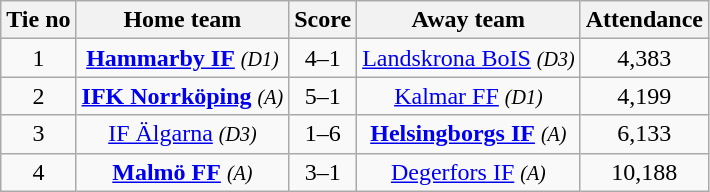<table class="wikitable" style="text-align:center">
<tr>
<th style= width="40px">Tie no</th>
<th style= width="150px">Home team</th>
<th style= width="60px">Score</th>
<th style= width="150px">Away team</th>
<th style= width="30px">Attendance</th>
</tr>
<tr>
<td>1</td>
<td><strong><a href='#'>Hammarby IF</a></strong> <em><small>(D1)</small></em></td>
<td>4–1</td>
<td><a href='#'>Landskrona BoIS</a> <em><small>(D3)</small></em></td>
<td>4,383</td>
</tr>
<tr>
<td>2</td>
<td><strong><a href='#'>IFK Norrköping</a></strong> <em><small>(A)</small></em></td>
<td>5–1</td>
<td><a href='#'>Kalmar FF</a> <em><small>(D1)</small></em></td>
<td>4,199</td>
</tr>
<tr>
<td>3</td>
<td><a href='#'>IF Älgarna</a> <em><small>(D3)</small></em></td>
<td>1–6</td>
<td><strong><a href='#'>Helsingborgs IF</a></strong> <em><small>(A)</small></em></td>
<td>6,133</td>
</tr>
<tr>
<td>4</td>
<td><strong><a href='#'>Malmö FF</a></strong> <em><small>(A)</small></em></td>
<td>3–1</td>
<td><a href='#'>Degerfors IF</a> <em><small>(A)</small></em></td>
<td>10,188</td>
</tr>
</table>
